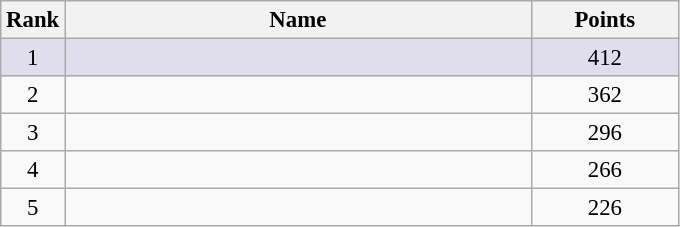<table class="wikitable" style="font-size:95%">
<tr>
<th scope="col">Rank</th>
<th scope="col" style="width:20em">Name</th>
<th scope="col" style="width:6em">Points</th>
</tr>
<tr bgcolor="#E0DDED" align="center">
<td>1</td>
<td align="left"></td>
<td>412</td>
</tr>
<tr align="center">
<td>2</td>
<td align="left"></td>
<td>362</td>
</tr>
<tr align="center">
<td>3</td>
<td align="left"></td>
<td>296</td>
</tr>
<tr align="center">
<td>4</td>
<td align="left"></td>
<td>266</td>
</tr>
<tr align="center">
<td>5</td>
<td align="left"></td>
<td>226</td>
</tr>
</table>
